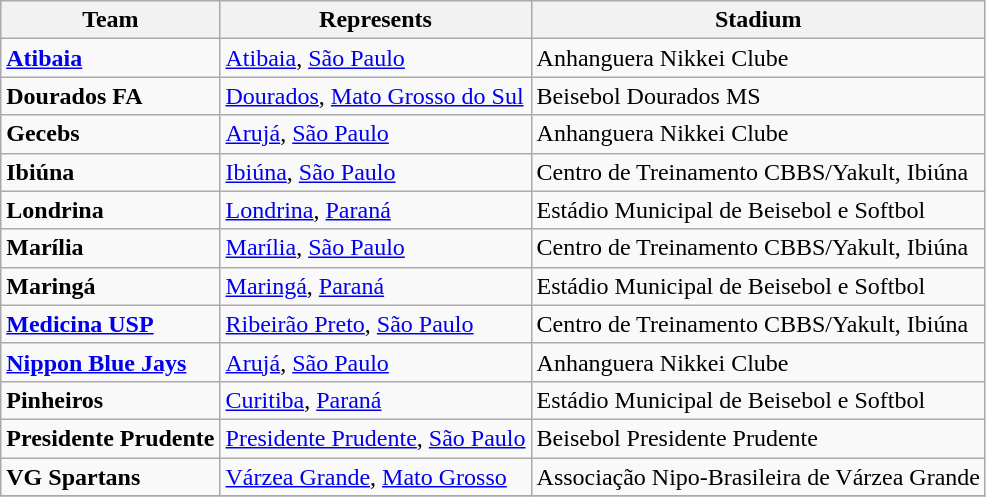<table class="wikitable sortable">
<tr>
<th>Team</th>
<th>Represents</th>
<th>Stadium</th>
</tr>
<tr>
<td><strong><a href='#'>Atibaia</a></strong></td>
<td> <a href='#'>Atibaia</a>, <a href='#'>São Paulo</a></td>
<td>Anhanguera Nikkei Clube</td>
</tr>
<tr>
<td><strong>Dourados FA</strong></td>
<td> <a href='#'>Dourados</a>, <a href='#'>Mato Grosso do Sul</a></td>
<td>Beisebol Dourados MS</td>
</tr>
<tr>
<td><strong>Gecebs</strong></td>
<td> <a href='#'>Arujá</a>, <a href='#'>São Paulo</a></td>
<td>Anhanguera Nikkei Clube</td>
</tr>
<tr>
<td><strong>Ibiúna</strong></td>
<td> <a href='#'>Ibiúna</a>, <a href='#'>São Paulo</a></td>
<td>Centro de Treinamento CBBS/Yakult, Ibiúna</td>
</tr>
<tr>
<td><strong>Londrina</strong></td>
<td> <a href='#'>Londrina</a>, <a href='#'>Paraná</a></td>
<td>Estádio Municipal de Beisebol e Softbol</td>
</tr>
<tr>
<td><strong>Marília</strong></td>
<td> <a href='#'>Marília</a>, <a href='#'>São Paulo</a></td>
<td>Centro de Treinamento CBBS/Yakult, Ibiúna</td>
</tr>
<tr>
<td><strong>Maringá</strong></td>
<td> <a href='#'>Maringá</a>, <a href='#'>Paraná</a></td>
<td>Estádio Municipal de Beisebol e Softbol</td>
</tr>
<tr>
<td><strong><a href='#'>Medicina USP</a></strong></td>
<td> <a href='#'>Ribeirão Preto</a>, <a href='#'>São Paulo</a></td>
<td>Centro de Treinamento CBBS/Yakult, Ibiúna</td>
</tr>
<tr>
<td><strong><a href='#'>Nippon Blue Jays</a></strong></td>
<td> <a href='#'>Arujá</a>, <a href='#'>São Paulo</a></td>
<td>Anhanguera Nikkei Clube</td>
</tr>
<tr>
<td><strong>Pinheiros</strong></td>
<td> <a href='#'>Curitiba</a>, <a href='#'>Paraná</a></td>
<td>Estádio Municipal de Beisebol e Softbol</td>
</tr>
<tr>
<td><strong>Presidente Prudente</strong></td>
<td> <a href='#'>Presidente Prudente</a>, <a href='#'>São Paulo</a></td>
<td>Beisebol Presidente Prudente</td>
</tr>
<tr>
<td><strong>VG Spartans</strong></td>
<td> <a href='#'>Várzea Grande</a>, <a href='#'>Mato Grosso</a></td>
<td>Associação Nipo-Brasileira de Várzea Grande</td>
</tr>
<tr>
</tr>
</table>
